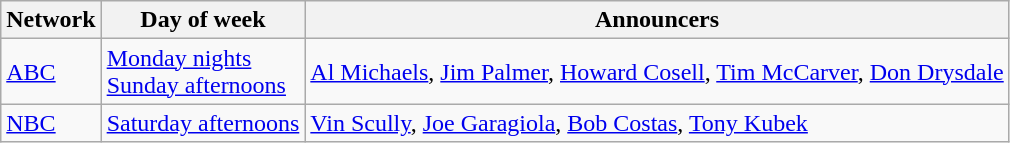<table class="wikitable">
<tr>
<th>Network</th>
<th>Day of week</th>
<th>Announcers</th>
</tr>
<tr>
<td><a href='#'>ABC</a></td>
<td><a href='#'>Monday nights</a><br><a href='#'>Sunday afternoons</a></td>
<td><a href='#'>Al Michaels</a>, <a href='#'>Jim Palmer</a>, <a href='#'>Howard Cosell</a>, <a href='#'>Tim McCarver</a>, <a href='#'>Don Drysdale</a></td>
</tr>
<tr>
<td><a href='#'>NBC</a></td>
<td><a href='#'>Saturday afternoons</a></td>
<td><a href='#'>Vin Scully</a>, <a href='#'>Joe Garagiola</a>, <a href='#'>Bob Costas</a>, <a href='#'>Tony Kubek</a></td>
</tr>
</table>
